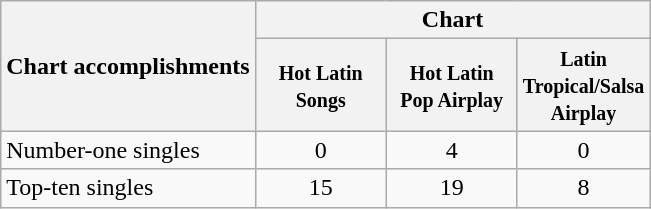<table class="wikitable">
<tr>
<th rowspan="2">Chart accomplishments</th>
<th colspan="3">Chart</th>
</tr>
<tr>
<th width="80"><small>Hot Latin Songs</small></th>
<th width="80"><small>Hot Latin Pop Airplay</small></th>
<th width="80"><small>Latin Tropical/Salsa Airplay</small></th>
</tr>
<tr>
<td>Number-one singles</td>
<td align="center">0</td>
<td align="center">4</td>
<td align="center">0</td>
</tr>
<tr>
<td>Top-ten singles</td>
<td align="center">15</td>
<td align="center">19</td>
<td align="center">8</td>
</tr>
</table>
